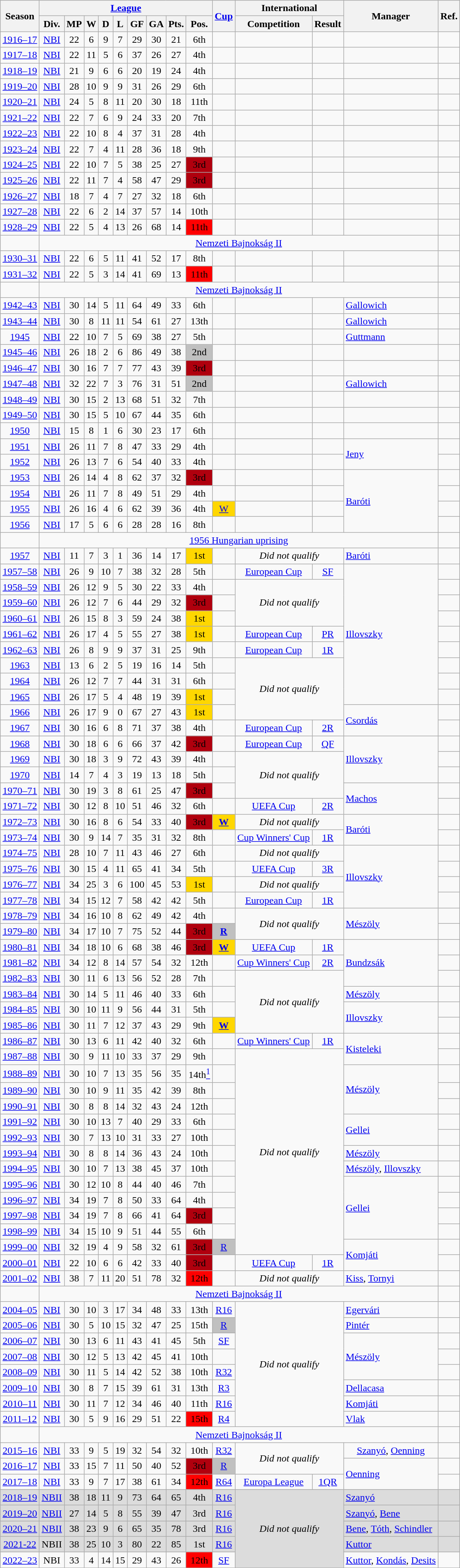<table class="wikitable sortable"  style="text-align:center">
<tr>
<th rowspan="2"><strong>Season</strong></th>
<th colspan="9"><a href='#'>League</a></th>
<th rowspan="2"><a href='#'>Cup</a></th>
<th colspan="2">International</th>
<th rowspan="2">Manager</th>
<th rowspan="2">Ref.</th>
</tr>
<tr>
<th>Div.</th>
<th>MP</th>
<th>W</th>
<th>D</th>
<th>L</th>
<th>GF</th>
<th>GA</th>
<th>Pts.</th>
<th>Pos.</th>
<th>Competition</th>
<th>Result</th>
</tr>
<tr>
<td><a href='#'>1916–17</a></td>
<td><a href='#'>NBI</a></td>
<td>22</td>
<td>6</td>
<td>9</td>
<td>7</td>
<td>29</td>
<td>30</td>
<td>21</td>
<td>6th</td>
<td></td>
<td></td>
<td></td>
<td style="text-align:left"></td>
<td></td>
</tr>
<tr>
<td><a href='#'>1917–18</a></td>
<td><a href='#'>NBI</a></td>
<td>22</td>
<td>11</td>
<td>5</td>
<td>6</td>
<td>37</td>
<td>26</td>
<td>27</td>
<td>4th</td>
<td></td>
<td></td>
<td></td>
<td style="text-align:left"></td>
<td></td>
</tr>
<tr>
<td><a href='#'>1918–19</a></td>
<td><a href='#'>NBI</a></td>
<td>21</td>
<td>9</td>
<td>6</td>
<td>6</td>
<td>20</td>
<td>19</td>
<td>24</td>
<td>4th</td>
<td></td>
<td></td>
<td></td>
<td style="text-align:left"></td>
<td></td>
</tr>
<tr>
<td><a href='#'>1919–20</a></td>
<td><a href='#'>NBI</a></td>
<td>28</td>
<td>10</td>
<td>9</td>
<td>9</td>
<td>31</td>
<td>26</td>
<td>29</td>
<td>6th</td>
<td></td>
<td></td>
<td></td>
<td style="text-align:left"></td>
<td></td>
</tr>
<tr>
<td><a href='#'>1920–21</a></td>
<td><a href='#'>NBI</a></td>
<td>24</td>
<td>5</td>
<td>8</td>
<td>11</td>
<td>20</td>
<td>30</td>
<td>18</td>
<td>11th</td>
<td></td>
<td></td>
<td></td>
<td style="text-align:left"></td>
<td></td>
</tr>
<tr>
<td><a href='#'>1921–22</a></td>
<td><a href='#'>NBI</a></td>
<td>22</td>
<td>7</td>
<td>6</td>
<td>9</td>
<td>24</td>
<td>33</td>
<td>20</td>
<td>7th</td>
<td></td>
<td></td>
<td></td>
<td style="text-align:left"></td>
<td></td>
</tr>
<tr>
<td><a href='#'>1922–23</a></td>
<td><a href='#'>NBI</a></td>
<td>22</td>
<td>10</td>
<td>8</td>
<td>4</td>
<td>37</td>
<td>31</td>
<td>28</td>
<td>4th</td>
<td></td>
<td></td>
<td></td>
<td style="text-align:left"></td>
<td></td>
</tr>
<tr>
<td><a href='#'>1923–24</a></td>
<td><a href='#'>NBI</a></td>
<td>22</td>
<td>7</td>
<td>4</td>
<td>11</td>
<td>28</td>
<td>36</td>
<td>18</td>
<td>9th</td>
<td></td>
<td></td>
<td></td>
<td style="text-align:left"></td>
<td></td>
</tr>
<tr>
<td><a href='#'>1924–25</a></td>
<td><a href='#'>NBI</a></td>
<td>22</td>
<td>10</td>
<td>7</td>
<td>5</td>
<td>38</td>
<td>25</td>
<td>27</td>
<td style="text-align:center;" bgcolor="bronze">3rd</td>
<td></td>
<td></td>
<td></td>
<td style="text-align:left"></td>
<td></td>
</tr>
<tr>
<td><a href='#'>1925–26</a></td>
<td><a href='#'>NBI</a></td>
<td>22</td>
<td>11</td>
<td>7</td>
<td>4</td>
<td>58</td>
<td>47</td>
<td>29</td>
<td style="text-align:center;" bgcolor="bronze">3rd</td>
<td></td>
<td></td>
<td></td>
<td style="text-align:left"></td>
<td></td>
</tr>
<tr>
<td><a href='#'>1926–27</a></td>
<td><a href='#'>NBI</a></td>
<td>18</td>
<td>7</td>
<td>4</td>
<td>7</td>
<td>27</td>
<td>32</td>
<td>18</td>
<td>6th</td>
<td></td>
<td></td>
<td></td>
<td style="text-align:left"></td>
<td></td>
</tr>
<tr>
<td><a href='#'>1927–28</a></td>
<td><a href='#'>NBI</a></td>
<td>22</td>
<td>6</td>
<td>2</td>
<td>14</td>
<td>37</td>
<td>57</td>
<td>14</td>
<td>10th</td>
<td></td>
<td></td>
<td></td>
<td style="text-align:left"></td>
<td></td>
</tr>
<tr>
<td><a href='#'>1928–29</a></td>
<td><a href='#'>NBI</a></td>
<td>22</td>
<td>5</td>
<td>4</td>
<td>13</td>
<td>26</td>
<td>68</td>
<td>14</td>
<td style="text-align:center;" bgcolor="red">11th</td>
<td></td>
<td></td>
<td></td>
<td style="text-align:left"></td>
<td></td>
</tr>
<tr>
<td></td>
<td colspan="13"><a href='#'>Nemzeti Bajnokság II</a></td>
<td></td>
</tr>
<tr>
<td><a href='#'>1930–31</a></td>
<td><a href='#'>NBI</a></td>
<td>22</td>
<td>6</td>
<td>5</td>
<td>11</td>
<td>41</td>
<td>52</td>
<td>17</td>
<td>8th</td>
<td></td>
<td></td>
<td></td>
<td style="text-align:left"></td>
<td></td>
</tr>
<tr>
<td><a href='#'>1931–32</a></td>
<td><a href='#'>NBI</a></td>
<td>22</td>
<td>5</td>
<td>3</td>
<td>14</td>
<td>41</td>
<td>69</td>
<td>13</td>
<td style="text-align:center;" bgcolor="red">11th</td>
<td></td>
<td></td>
<td></td>
<td style="text-align:left"></td>
<td></td>
</tr>
<tr>
<td></td>
<td colspan="13"><a href='#'>Nemzeti Bajnokság II</a></td>
<td></td>
</tr>
<tr>
<td><a href='#'>1942–43</a></td>
<td><a href='#'>NBI</a></td>
<td>30</td>
<td>14</td>
<td>5</td>
<td>11</td>
<td>64</td>
<td>49</td>
<td>33</td>
<td>6th</td>
<td></td>
<td></td>
<td></td>
<td style="text-align:left"> <a href='#'>Gallowich</a></td>
<td></td>
</tr>
<tr>
<td><a href='#'>1943–44</a></td>
<td><a href='#'>NBI</a></td>
<td>30</td>
<td>8</td>
<td>11</td>
<td>11</td>
<td>54</td>
<td>61</td>
<td>27</td>
<td>13th</td>
<td></td>
<td></td>
<td></td>
<td style="text-align:left"> <a href='#'>Gallowich</a></td>
<td></td>
</tr>
<tr>
<td><a href='#'>1945</a></td>
<td><a href='#'>NBI</a></td>
<td>22</td>
<td>10</td>
<td>7</td>
<td>5</td>
<td>69</td>
<td>38</td>
<td>27</td>
<td>5th</td>
<td></td>
<td></td>
<td></td>
<td style="text-align:left"> <a href='#'>Guttmann</a></td>
<td></td>
</tr>
<tr>
<td><a href='#'>1945–46</a></td>
<td><a href='#'>NBI</a></td>
<td>26</td>
<td>18</td>
<td>2</td>
<td>6</td>
<td>86</td>
<td>49</td>
<td>38</td>
<td style="text-align:center;" bgcolor="silver">2nd</td>
<td></td>
<td></td>
<td></td>
<td style="text-align:left"></td>
<td></td>
</tr>
<tr>
<td><a href='#'>1946–47</a></td>
<td><a href='#'>NBI</a></td>
<td>30</td>
<td>16</td>
<td>7</td>
<td>7</td>
<td>77</td>
<td>43</td>
<td>39</td>
<td style="text-align:center;" bgcolor="bronze">3rd</td>
<td></td>
<td></td>
<td></td>
<td style="text-align:left"></td>
<td></td>
</tr>
<tr>
<td><a href='#'>1947–48</a></td>
<td><a href='#'>NBI</a></td>
<td>32</td>
<td>22</td>
<td>7</td>
<td>3</td>
<td>76</td>
<td>31</td>
<td>51</td>
<td style="text-align:center;" bgcolor="silver">2nd</td>
<td></td>
<td></td>
<td></td>
<td style="text-align:left"> <a href='#'>Gallowich</a></td>
<td></td>
</tr>
<tr>
<td><a href='#'>1948–49</a></td>
<td><a href='#'>NBI</a></td>
<td>30</td>
<td>15</td>
<td>2</td>
<td>13</td>
<td>68</td>
<td>51</td>
<td>32</td>
<td>7th</td>
<td></td>
<td></td>
<td></td>
<td style="text-align:left"></td>
<td></td>
</tr>
<tr>
<td><a href='#'>1949–50</a></td>
<td><a href='#'>NBI</a></td>
<td>30</td>
<td>15</td>
<td>5</td>
<td>10</td>
<td>67</td>
<td>44</td>
<td>35</td>
<td>6th</td>
<td></td>
<td></td>
<td></td>
<td style="text-align:left"></td>
<td></td>
</tr>
<tr>
<td><a href='#'>1950</a></td>
<td><a href='#'>NBI</a></td>
<td>15</td>
<td>8</td>
<td>1</td>
<td>6</td>
<td>30</td>
<td>23</td>
<td>17</td>
<td>6th</td>
<td></td>
<td></td>
<td></td>
<td style="text-align:left"></td>
<td></td>
</tr>
<tr>
<td><a href='#'>1951</a></td>
<td><a href='#'>NBI</a></td>
<td>26</td>
<td>11</td>
<td>7</td>
<td>8</td>
<td>47</td>
<td>33</td>
<td>29</td>
<td>4th</td>
<td></td>
<td></td>
<td></td>
<td rowspan="2" style="text-align:left"> <a href='#'>Jeny</a></td>
<td></td>
</tr>
<tr>
<td><a href='#'>1952</a></td>
<td><a href='#'>NBI</a></td>
<td>26</td>
<td>13</td>
<td>7</td>
<td>6</td>
<td>54</td>
<td>40</td>
<td>33</td>
<td>4th</td>
<td></td>
<td></td>
<td></td>
<td></td>
</tr>
<tr>
<td><a href='#'>1953</a></td>
<td><a href='#'>NBI</a></td>
<td>26</td>
<td>14</td>
<td>4</td>
<td>8</td>
<td>62</td>
<td>37</td>
<td>32</td>
<td style="text-align:center;" bgcolor="bronze">3rd</td>
<td></td>
<td></td>
<td></td>
<td rowspan="4" style="text-align:left"> <a href='#'>Baróti</a></td>
<td></td>
</tr>
<tr>
<td><a href='#'>1954</a></td>
<td><a href='#'>NBI</a></td>
<td>26</td>
<td>11</td>
<td>7</td>
<td>8</td>
<td>49</td>
<td>51</td>
<td>29</td>
<td>4th</td>
<td></td>
<td></td>
<td></td>
<td></td>
</tr>
<tr>
<td><a href='#'>1955</a></td>
<td><a href='#'>NBI</a></td>
<td>26</td>
<td>16</td>
<td>4</td>
<td>6</td>
<td>62</td>
<td>39</td>
<td>36</td>
<td>4th</td>
<td style="text-align:center;" bgcolor="gold"><a href='#'>W</a></td>
<td></td>
<td></td>
<td></td>
</tr>
<tr>
<td><a href='#'>1956</a></td>
<td><a href='#'>NBI</a></td>
<td>17</td>
<td>5</td>
<td>6</td>
<td>6</td>
<td>28</td>
<td>28</td>
<td>16</td>
<td>8th</td>
<td></td>
<td></td>
<td></td>
<td></td>
</tr>
<tr>
<td></td>
<td colspan="13"><a href='#'>1956 Hungarian uprising</a></td>
<td></td>
</tr>
<tr>
<td><a href='#'>1957</a></td>
<td><a href='#'>NBI</a></td>
<td>11</td>
<td>7</td>
<td>3</td>
<td>1</td>
<td>36</td>
<td>14</td>
<td>17</td>
<td style="text-align:center;" bgcolor="gold">1st</td>
<td></td>
<td colspan="2"><em>Did not qualify</em></td>
<td style="text-align:left"> <a href='#'>Baróti</a></td>
<td></td>
</tr>
<tr>
<td><a href='#'>1957–58</a></td>
<td><a href='#'>NBI</a></td>
<td>26</td>
<td>9</td>
<td>10</td>
<td>7</td>
<td>38</td>
<td>32</td>
<td>28</td>
<td>5th</td>
<td></td>
<td><a href='#'>European Cup</a></td>
<td><a href='#'>SF</a></td>
<td rowspan="9" style="text-align:left"> <a href='#'>Illovszky</a></td>
<td></td>
</tr>
<tr>
<td><a href='#'>1958–59</a></td>
<td><a href='#'>NBI</a></td>
<td>26</td>
<td>12</td>
<td>9</td>
<td>5</td>
<td>30</td>
<td>22</td>
<td>33</td>
<td>4th</td>
<td></td>
<td colspan="2" rowspan="3"><em>Did not qualify</em></td>
<td></td>
</tr>
<tr>
<td><a href='#'>1959–60</a></td>
<td><a href='#'>NBI</a></td>
<td>26</td>
<td>12</td>
<td>7</td>
<td>6</td>
<td>44</td>
<td>29</td>
<td>32</td>
<td style="text-align:center;" bgcolor="bronze">3rd</td>
<td></td>
<td></td>
</tr>
<tr>
<td><a href='#'>1960–61</a></td>
<td><a href='#'>NBI</a></td>
<td>26</td>
<td>15</td>
<td>8</td>
<td>3</td>
<td>59</td>
<td>24</td>
<td>38</td>
<td style="text-align:center;" bgcolor="gold">1st</td>
<td></td>
<td></td>
</tr>
<tr>
<td><a href='#'>1961–62</a></td>
<td><a href='#'>NBI</a></td>
<td>26</td>
<td>17</td>
<td>4</td>
<td>5</td>
<td>55</td>
<td>27</td>
<td>38</td>
<td style="text-align:center;" bgcolor="gold">1st</td>
<td></td>
<td><a href='#'>European Cup</a></td>
<td><a href='#'>PR</a></td>
<td></td>
</tr>
<tr>
<td><a href='#'>1962–63</a></td>
<td><a href='#'>NBI</a></td>
<td>26</td>
<td>8</td>
<td>9</td>
<td>9</td>
<td>37</td>
<td>31</td>
<td>25</td>
<td>9th</td>
<td></td>
<td><a href='#'>European Cup</a></td>
<td><a href='#'>1R</a></td>
<td></td>
</tr>
<tr>
<td><a href='#'>1963</a></td>
<td><a href='#'>NBI</a></td>
<td>13</td>
<td>6</td>
<td>2</td>
<td>5</td>
<td>19</td>
<td>16</td>
<td>14</td>
<td>5th</td>
<td></td>
<td colspan="2" rowspan="4"><em>Did not qualify</em></td>
<td></td>
</tr>
<tr>
<td><a href='#'>1964</a></td>
<td><a href='#'>NBI</a></td>
<td>26</td>
<td>12</td>
<td>7</td>
<td>7</td>
<td>44</td>
<td>31</td>
<td>31</td>
<td>6th</td>
<td></td>
<td></td>
</tr>
<tr>
<td><a href='#'>1965</a></td>
<td><a href='#'>NBI</a></td>
<td>26</td>
<td>17</td>
<td>5</td>
<td>4</td>
<td>48</td>
<td>19</td>
<td>39</td>
<td style="text-align:center;" bgcolor="gold">1st</td>
<td></td>
<td></td>
</tr>
<tr>
<td><a href='#'>1966</a></td>
<td><a href='#'>NBI</a></td>
<td>26</td>
<td>17</td>
<td>9</td>
<td>0</td>
<td>67</td>
<td>27</td>
<td>43</td>
<td style="text-align:center;" bgcolor="gold">1st</td>
<td></td>
<td rowspan="2" style="text-align:left"> <a href='#'>Csordás</a></td>
<td></td>
</tr>
<tr>
<td><a href='#'>1967</a></td>
<td><a href='#'>NBI</a></td>
<td>30</td>
<td>16</td>
<td>6</td>
<td>8</td>
<td>71</td>
<td>37</td>
<td>38</td>
<td>4th</td>
<td></td>
<td><a href='#'>European Cup</a></td>
<td><a href='#'>2R</a></td>
<td></td>
</tr>
<tr>
<td><a href='#'>1968</a></td>
<td><a href='#'>NBI</a></td>
<td>30</td>
<td>18</td>
<td>6</td>
<td>6</td>
<td>66</td>
<td>37</td>
<td>42</td>
<td style="text-align:center;" bgcolor="bronze">3rd</td>
<td></td>
<td><a href='#'>European Cup</a></td>
<td><a href='#'>QF</a></td>
<td rowspan="3" style="text-align:left"> <a href='#'>Illovszky</a></td>
<td></td>
</tr>
<tr>
<td><a href='#'>1969</a></td>
<td><a href='#'>NBI</a></td>
<td>30</td>
<td>18</td>
<td>3</td>
<td>9</td>
<td>72</td>
<td>43</td>
<td>39</td>
<td>4th</td>
<td></td>
<td colspan="2" rowspan="3"><em>Did not qualify</em></td>
<td></td>
</tr>
<tr>
<td><a href='#'>1970</a></td>
<td><a href='#'>NBI</a></td>
<td>14</td>
<td>7</td>
<td>4</td>
<td>3</td>
<td>19</td>
<td>13</td>
<td>18</td>
<td>5th</td>
<td></td>
<td></td>
</tr>
<tr>
<td><a href='#'>1970–71</a></td>
<td><a href='#'>NBI</a></td>
<td>30</td>
<td>19</td>
<td>3</td>
<td>8</td>
<td>61</td>
<td>25</td>
<td>47</td>
<td style="text-align:center;" bgcolor="bronze">3rd</td>
<td></td>
<td rowspan="2" style="text-align:left"> <a href='#'>Machos</a></td>
<td></td>
</tr>
<tr>
<td><a href='#'>1971–72</a></td>
<td><a href='#'>NBI</a></td>
<td>30</td>
<td>12</td>
<td>8</td>
<td>10</td>
<td>51</td>
<td>46</td>
<td>32</td>
<td>6th</td>
<td></td>
<td><a href='#'>UEFA Cup</a></td>
<td><a href='#'>2R</a></td>
<td></td>
</tr>
<tr>
<td><a href='#'>1972–73</a></td>
<td><a href='#'>NBI</a></td>
<td>30</td>
<td>16</td>
<td>8</td>
<td>6</td>
<td>54</td>
<td>33</td>
<td>40</td>
<td style="text-align:center;" bgcolor="bronze">3rd</td>
<td style="text-align:center;" bgcolor="gold"><strong><a href='#'>W</a></strong></td>
<td colspan="2"><em>Did not qualify</em></td>
<td rowspan="2" style="text-align:left"> <a href='#'>Baróti</a></td>
<td></td>
</tr>
<tr>
<td><a href='#'>1973–74</a></td>
<td><a href='#'>NBI</a></td>
<td>30</td>
<td>9</td>
<td>14</td>
<td>7</td>
<td>35</td>
<td>31</td>
<td>32</td>
<td>8th</td>
<td></td>
<td><a href='#'>Cup Winners' Cup</a></td>
<td><a href='#'>1R</a></td>
<td></td>
</tr>
<tr>
<td><a href='#'>1974–75</a></td>
<td><a href='#'>NBI</a></td>
<td>28</td>
<td>10</td>
<td>7</td>
<td>11</td>
<td>43</td>
<td>46</td>
<td>27</td>
<td>6th</td>
<td></td>
<td colspan="2"><em>Did not qualify</em></td>
<td rowspan="4" style="text-align:left"> <a href='#'>Illovszky</a></td>
<td></td>
</tr>
<tr>
<td><a href='#'>1975–76</a></td>
<td><a href='#'>NBI</a></td>
<td>30</td>
<td>15</td>
<td>4</td>
<td>11</td>
<td>65</td>
<td>41</td>
<td>34</td>
<td>5th</td>
<td></td>
<td><a href='#'>UEFA Cup</a></td>
<td><a href='#'>3R</a></td>
<td></td>
</tr>
<tr>
<td><a href='#'>1976–77</a></td>
<td><a href='#'>NBI</a></td>
<td>34</td>
<td>25</td>
<td>3</td>
<td>6</td>
<td>100</td>
<td>45</td>
<td>53</td>
<td style="text-align:center;" bgcolor="gold">1st</td>
<td></td>
<td colspan="2"><em>Did not qualify</em></td>
<td></td>
</tr>
<tr>
<td><a href='#'>1977–78</a></td>
<td><a href='#'>NBI</a></td>
<td>34</td>
<td>15</td>
<td>12</td>
<td>7</td>
<td>58</td>
<td>42</td>
<td>42</td>
<td>5th</td>
<td></td>
<td><a href='#'>European Cup</a></td>
<td><a href='#'>1R</a></td>
<td></td>
</tr>
<tr>
<td><a href='#'>1978–79</a></td>
<td><a href='#'>NBI</a></td>
<td>34</td>
<td>16</td>
<td>10</td>
<td>8</td>
<td>62</td>
<td>49</td>
<td>42</td>
<td>4th</td>
<td></td>
<td colspan="2" rowspan="2"><em>Did not qualify</em></td>
<td rowspan="2" style="text-align:left"> <a href='#'>Mészöly</a></td>
<td></td>
</tr>
<tr>
<td><a href='#'>1979–80</a></td>
<td><a href='#'>NBI</a></td>
<td>34</td>
<td>17</td>
<td>10</td>
<td>7</td>
<td>75</td>
<td>52</td>
<td>44</td>
<td style="text-align:center;" bgcolor="bronze">3rd</td>
<td style="text-align:center;" bgcolor="silver"><strong><a href='#'>R</a></strong></td>
<td></td>
</tr>
<tr>
<td><a href='#'>1980–81</a></td>
<td><a href='#'>NBI</a></td>
<td>34</td>
<td>18</td>
<td>10</td>
<td>6</td>
<td>68</td>
<td>38</td>
<td>46</td>
<td style="text-align:center;" bgcolor="bronze">3rd</td>
<td style="text-align:center;" bgcolor="gold"><strong><a href='#'>W</a></strong></td>
<td><a href='#'>UEFA Cup</a></td>
<td><a href='#'>1R</a></td>
<td rowspan="3" style="text-align:left"> <a href='#'>Bundzsák</a></td>
<td></td>
</tr>
<tr>
<td><a href='#'>1981–82</a></td>
<td><a href='#'>NBI</a></td>
<td>34</td>
<td>12</td>
<td>8</td>
<td>14</td>
<td>57</td>
<td>54</td>
<td>32</td>
<td>12th</td>
<td></td>
<td><a href='#'>Cup Winners' Cup</a></td>
<td><a href='#'>2R</a></td>
<td></td>
</tr>
<tr>
<td><a href='#'>1982–83</a></td>
<td><a href='#'>NBI</a></td>
<td>30</td>
<td>11</td>
<td>6</td>
<td>13</td>
<td>56</td>
<td>52</td>
<td>28</td>
<td>7th</td>
<td></td>
<td colspan="2" rowspan="4"><em>Did not qualify</em></td>
<td></td>
</tr>
<tr>
<td><a href='#'>1983–84</a></td>
<td><a href='#'>NBI</a></td>
<td>30</td>
<td>14</td>
<td>5</td>
<td>11</td>
<td>46</td>
<td>40</td>
<td>33</td>
<td>6th</td>
<td></td>
<td style="text-align:left"> <a href='#'>Mészöly</a></td>
<td></td>
</tr>
<tr>
<td><a href='#'>1984–85</a></td>
<td><a href='#'>NBI</a></td>
<td>30</td>
<td>10</td>
<td>11</td>
<td>9</td>
<td>56</td>
<td>44</td>
<td>31</td>
<td>5th</td>
<td></td>
<td rowspan="2" style="text-align:left"> <a href='#'>Illovszky</a></td>
<td></td>
</tr>
<tr>
<td><a href='#'>1985–86</a></td>
<td><a href='#'>NBI</a></td>
<td>30</td>
<td>11</td>
<td>7</td>
<td>12</td>
<td>37</td>
<td>43</td>
<td>29</td>
<td>9th</td>
<td style="text-align:center;" bgcolor="gold"><strong><a href='#'>W</a></strong></td>
<td></td>
</tr>
<tr>
<td><a href='#'>1986–87</a></td>
<td><a href='#'>NBI</a></td>
<td>30</td>
<td>13</td>
<td>6</td>
<td>11</td>
<td>42</td>
<td>40</td>
<td>32</td>
<td>6th</td>
<td></td>
<td><a href='#'>Cup Winners' Cup</a></td>
<td><a href='#'>1R</a></td>
<td rowspan="2" style="text-align:left"> <a href='#'>Kisteleki</a></td>
<td></td>
</tr>
<tr>
<td><a href='#'>1987–88</a></td>
<td><a href='#'>NBI</a></td>
<td>30</td>
<td>9</td>
<td>11</td>
<td>10</td>
<td>33</td>
<td>37</td>
<td>29</td>
<td>9th</td>
<td></td>
<td colspan="2" rowspan="13"><em>Did not qualify</em></td>
<td></td>
</tr>
<tr>
<td><a href='#'>1988–89</a></td>
<td><a href='#'>NBI</a></td>
<td>30</td>
<td>10</td>
<td>7</td>
<td>13</td>
<td>35</td>
<td>56</td>
<td>35</td>
<td>14th<a href='#'><sup>1</sup></a></td>
<td></td>
<td rowspan="3" style="text-align:left"> <a href='#'>Mészöly</a></td>
<td></td>
</tr>
<tr>
<td><a href='#'>1989–90</a></td>
<td><a href='#'>NBI</a></td>
<td>30</td>
<td>10</td>
<td>9</td>
<td>11</td>
<td>35</td>
<td>42</td>
<td>39</td>
<td>8th</td>
<td></td>
<td></td>
</tr>
<tr>
<td><a href='#'>1990–91</a></td>
<td><a href='#'>NBI</a></td>
<td>30</td>
<td>8</td>
<td>8</td>
<td>14</td>
<td>32</td>
<td>43</td>
<td>24</td>
<td>12th</td>
<td></td>
<td></td>
</tr>
<tr>
<td><a href='#'>1991–92</a></td>
<td><a href='#'>NBI</a></td>
<td>30</td>
<td>10</td>
<td>13</td>
<td>7</td>
<td>40</td>
<td>29</td>
<td>33</td>
<td>6th</td>
<td></td>
<td rowspan="2" style="text-align:left"> <a href='#'>Gellei</a></td>
<td></td>
</tr>
<tr>
<td><a href='#'>1992–93</a></td>
<td><a href='#'>NBI</a></td>
<td>30</td>
<td>7</td>
<td>13</td>
<td>10</td>
<td>31</td>
<td>33</td>
<td>27</td>
<td>10th</td>
<td></td>
<td></td>
</tr>
<tr>
<td><a href='#'>1993–94</a></td>
<td><a href='#'>NBI</a></td>
<td>30</td>
<td>8</td>
<td>8</td>
<td>14</td>
<td>36</td>
<td>43</td>
<td>24</td>
<td>10th</td>
<td></td>
<td style="text-align:left"> <a href='#'>Mészöly</a></td>
<td></td>
</tr>
<tr>
<td><a href='#'>1994–95</a></td>
<td><a href='#'>NBI</a></td>
<td>30</td>
<td>10</td>
<td>7</td>
<td>13</td>
<td>38</td>
<td>45</td>
<td>37</td>
<td>10th</td>
<td></td>
<td style="text-align:left"> <a href='#'>Mészöly</a>, <a href='#'>Illovszky</a></td>
<td></td>
</tr>
<tr>
<td><a href='#'>1995–96</a></td>
<td><a href='#'>NBI</a></td>
<td>30</td>
<td>12</td>
<td>10</td>
<td>8</td>
<td>44</td>
<td>40</td>
<td>46</td>
<td>7th</td>
<td></td>
<td rowspan="4" style="text-align:left"> <a href='#'>Gellei</a></td>
<td></td>
</tr>
<tr>
<td><a href='#'>1996–97</a></td>
<td><a href='#'>NBI</a></td>
<td>34</td>
<td>19</td>
<td>7</td>
<td>8</td>
<td>50</td>
<td>33</td>
<td>64</td>
<td>4th</td>
<td></td>
<td></td>
</tr>
<tr>
<td><a href='#'>1997–98</a></td>
<td><a href='#'>NBI</a></td>
<td>34</td>
<td>19</td>
<td>7</td>
<td>8</td>
<td>66</td>
<td>41</td>
<td>64</td>
<td style="text-align:center;" bgcolor="bronze">3rd</td>
<td></td>
<td></td>
</tr>
<tr>
<td><a href='#'>1998–99</a></td>
<td><a href='#'>NBI</a></td>
<td>34</td>
<td>15</td>
<td>10</td>
<td>9</td>
<td>51</td>
<td>44</td>
<td>55</td>
<td>6th</td>
<td></td>
<td></td>
</tr>
<tr>
<td><a href='#'>1999–00</a></td>
<td><a href='#'>NBI</a></td>
<td>32</td>
<td>19</td>
<td>4</td>
<td>9</td>
<td>58</td>
<td>32</td>
<td>61</td>
<td style="text-align:center;" bgcolor="bronze">3rd</td>
<td style="text-align:center;" bgcolor="silver"><a href='#'>R</a></td>
<td rowspan="2" style="text-align:left"> <a href='#'>Komjáti</a></td>
<td></td>
</tr>
<tr>
<td><a href='#'>2000–01</a></td>
<td><a href='#'>NBI</a></td>
<td>22</td>
<td>10</td>
<td>6</td>
<td>6</td>
<td>42</td>
<td>33</td>
<td>40</td>
<td style="text-align:center;" bgcolor="bronze">3rd</td>
<td></td>
<td><a href='#'>UEFA Cup</a></td>
<td><a href='#'>1R</a></td>
<td></td>
</tr>
<tr>
<td><a href='#'>2001–02</a></td>
<td><a href='#'>NBI</a> </td>
<td>38</td>
<td>7</td>
<td>11</td>
<td>20</td>
<td>51</td>
<td>78</td>
<td>32</td>
<td style="text-align:center;" bgcolor="red">12th</td>
<td></td>
<td colspan="2"><em>Did not qualify</em></td>
<td style="text-align:left"> <a href='#'>Kiss</a>,  <a href='#'>Tornyi</a></td>
<td></td>
</tr>
<tr>
<td></td>
<td colspan="13"><a href='#'>Nemzeti Bajnokság II</a></td>
<td></td>
</tr>
<tr>
<td><a href='#'>2004–05</a></td>
<td><a href='#'>NBI</a></td>
<td>30</td>
<td>10</td>
<td>3</td>
<td>17</td>
<td>34</td>
<td>48</td>
<td>33</td>
<td>13th</td>
<td><a href='#'>R16</a></td>
<td colspan="2" rowspan="8"><em>Did not qualify</em></td>
<td style="text-align:left"> <a href='#'>Egervári</a></td>
<td></td>
</tr>
<tr>
<td><a href='#'>2005–06</a></td>
<td><a href='#'>NBI</a></td>
<td>30</td>
<td>5</td>
<td>10</td>
<td>15</td>
<td>32</td>
<td>47</td>
<td>25</td>
<td>15th</td>
<td style="text-align:center;" bgcolor="silver"><a href='#'>R</a></td>
<td style="text-align:left"> <a href='#'>Pintér</a></td>
<td></td>
</tr>
<tr>
<td><a href='#'>2006–07</a></td>
<td><a href='#'>NBI</a></td>
<td>30</td>
<td>13</td>
<td>6</td>
<td>11</td>
<td>43</td>
<td>41</td>
<td>45</td>
<td>5th</td>
<td><a href='#'>SF</a></td>
<td rowspan="3" style="text-align:left"> <a href='#'>Mészöly</a></td>
<td></td>
</tr>
<tr>
<td><a href='#'>2007–08</a></td>
<td><a href='#'>NBI</a></td>
<td>30</td>
<td>12</td>
<td>5</td>
<td>13</td>
<td>42</td>
<td>45</td>
<td>41</td>
<td>10th</td>
<td></td>
<td></td>
</tr>
<tr>
<td><a href='#'>2008–09</a></td>
<td><a href='#'>NBI</a></td>
<td>30</td>
<td>11</td>
<td>5</td>
<td>14</td>
<td>42</td>
<td>52</td>
<td>38</td>
<td>10th</td>
<td><a href='#'>R32</a></td>
<td></td>
</tr>
<tr>
<td><a href='#'>2009–10</a></td>
<td><a href='#'>NBI</a></td>
<td>30</td>
<td>8</td>
<td>7</td>
<td>15</td>
<td>39</td>
<td>61</td>
<td>31</td>
<td>13th</td>
<td><a href='#'>R3</a></td>
<td style="text-align:left"> <a href='#'>Dellacasa</a></td>
<td></td>
</tr>
<tr>
<td><a href='#'>2010–11</a></td>
<td><a href='#'>NBI</a></td>
<td>30</td>
<td>11</td>
<td>7</td>
<td>12</td>
<td>34</td>
<td>46</td>
<td>40</td>
<td>11th</td>
<td><a href='#'>R16</a></td>
<td style="text-align:left"> <a href='#'>Komjáti</a></td>
<td></td>
</tr>
<tr>
<td><a href='#'>2011–12</a></td>
<td><a href='#'>NBI</a> </td>
<td>30</td>
<td>5</td>
<td>9</td>
<td>16</td>
<td>29</td>
<td>51</td>
<td>22</td>
<td style="text-align:center;" bgcolor="red">15th</td>
<td><a href='#'>R4</a></td>
<td style="text-align:left"> <a href='#'>Vlak</a></td>
<td></td>
</tr>
<tr>
<td></td>
<td colspan="13"><a href='#'>Nemzeti Bajnokság II</a></td>
<td></td>
</tr>
<tr>
<td><a href='#'>2015–16</a></td>
<td><a href='#'>NBI</a></td>
<td>33</td>
<td>9</td>
<td>5</td>
<td>19</td>
<td>32</td>
<td>54</td>
<td>32</td>
<td>10th</td>
<td><a href='#'>R32</a></td>
<td colspan="2" rowspan="2"><em>Did not qualify</em></td>
<td> <a href='#'>Szanyó</a>,  <a href='#'>Oenning</a></td>
<td></td>
</tr>
<tr>
<td><a href='#'>2016–17</a></td>
<td><a href='#'>NBI</a></td>
<td>33</td>
<td>15</td>
<td>7</td>
<td>11</td>
<td>50</td>
<td>40</td>
<td>52</td>
<td style="text-align:center;" bgcolor="bronze">3rd</td>
<td style="text-align:center;" bgcolor="silver"><a href='#'>R</a></td>
<td rowspan="2" style="text-align:left"> <a href='#'>Oenning</a></td>
<td></td>
</tr>
<tr>
<td><a href='#'>2017–18</a></td>
<td><a href='#'>NBI</a> </td>
<td>33</td>
<td>9</td>
<td>7</td>
<td>17</td>
<td>38</td>
<td>61</td>
<td>34</td>
<td style="text-align:center;" bgcolor="red">12th</td>
<td><a href='#'>R64</a></td>
<td><a href='#'>Europa League</a></td>
<td><a href='#'>1QR</a></td>
<td></td>
</tr>
<tr style="background:#DCDCDC;">
<td><a href='#'>2018–19</a></td>
<td><a href='#'>NBII</a></td>
<td>38</td>
<td>18</td>
<td>11</td>
<td>9</td>
<td>73</td>
<td>64</td>
<td>65</td>
<td>4th</td>
<td><a href='#'>R16</a></td>
<td colspan="2" rowspan="5"><em>Did not qualify</em></td>
<td style="text-align:left"> <a href='#'>Szanyó</a></td>
<td></td>
</tr>
<tr style="background:#DCDCDC;">
<td><a href='#'>2019–20</a></td>
<td><a href='#'>NBII</a></td>
<td>27</td>
<td>14</td>
<td>5</td>
<td>8</td>
<td>55</td>
<td>39</td>
<td>47</td>
<td>3rd</td>
<td><a href='#'>R16</a></td>
<td style="text-align:left"> <a href='#'>Szanyó</a>,  <a href='#'>Bene</a></td>
<td></td>
</tr>
<tr style="background:#DCDCDC;">
<td><a href='#'>2020–21</a></td>
<td><a href='#'>NBII</a></td>
<td>38</td>
<td>23</td>
<td>9</td>
<td>6</td>
<td>65</td>
<td>35</td>
<td>78</td>
<td>3rd</td>
<td><a href='#'>R16</a></td>
<td style="text-align:left"> <a href='#'>Bene</a>,  <a href='#'>Tóth</a>,  <a href='#'>Schindler</a></td>
<td></td>
</tr>
<tr style="background:#DCDCDC;">
<td><a href='#'>2021-22</a></td>
<td>NBII</td>
<td>38</td>
<td>25</td>
<td>10</td>
<td>3</td>
<td>80</td>
<td>22</td>
<td>85</td>
<td>1st</td>
<td><a href='#'>R16</a></td>
<td style="text-align:left"> <a href='#'>Kuttor</a></td>
<td></td>
</tr>
<tr>
<td><a href='#'>2022–23</a></td>
<td>NBI</td>
<td>33</td>
<td>4</td>
<td>14</td>
<td>15</td>
<td>29</td>
<td>43</td>
<td>26</td>
<td style="text-align:center;" bgcolor="red">12th</td>
<td><a href='#'>SF</a></td>
<td style="text-align:left"> <a href='#'>Kuttor</a>,  <a href='#'>Kondás</a>,  <a href='#'>Desits</a></td>
<td></td>
</tr>
</table>
